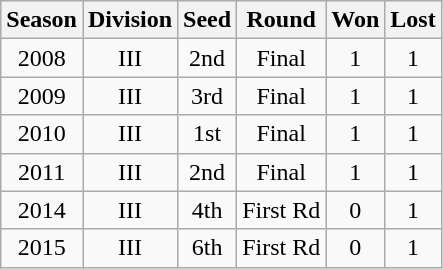<table class="wikitable" style="text-align:center">
<tr>
<th>Season</th>
<th>Division</th>
<th>Seed</th>
<th>Round</th>
<th>Won</th>
<th>Lost</th>
</tr>
<tr>
<td>2008</td>
<td>III</td>
<td>2nd</td>
<td>Final</td>
<td>1</td>
<td>1</td>
</tr>
<tr>
<td>2009</td>
<td>III</td>
<td>3rd</td>
<td>Final</td>
<td>1</td>
<td>1</td>
</tr>
<tr>
<td>2010</td>
<td>III</td>
<td>1st</td>
<td>Final</td>
<td>1</td>
<td>1</td>
</tr>
<tr>
<td>2011</td>
<td>III</td>
<td>2nd</td>
<td>Final</td>
<td>1</td>
<td>1</td>
</tr>
<tr>
<td>2014</td>
<td>III</td>
<td>4th</td>
<td>First Rd</td>
<td>0</td>
<td>1</td>
</tr>
<tr>
<td>2015</td>
<td>III</td>
<td>6th</td>
<td>First Rd</td>
<td>0</td>
<td>1</td>
</tr>
</table>
